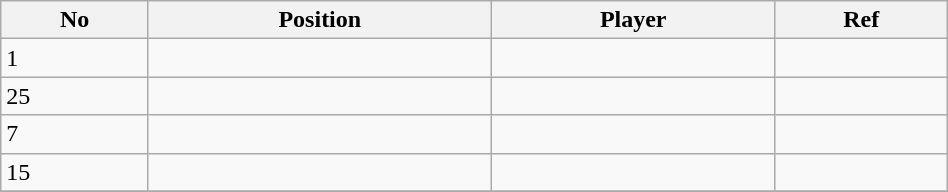<table class="wikitable sortable" style="width:50%; text-align:center; font-size:100%; text-align:left;">
<tr>
<th><strong>No</strong></th>
<th><strong>Position</strong></th>
<th><strong>Player</strong></th>
<th><strong>Ref</strong></th>
</tr>
<tr>
<td>1</td>
<td></td>
<td></td>
<td></td>
</tr>
<tr>
<td>25</td>
<td></td>
<td></td>
<td></td>
</tr>
<tr>
<td>7</td>
<td></td>
<td></td>
<td></td>
</tr>
<tr>
<td>15</td>
<td></td>
<td></td>
<td></td>
</tr>
<tr>
</tr>
</table>
